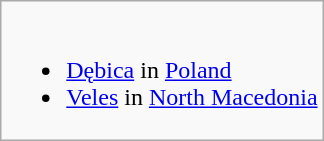<table class="wikitable">
<tr valign="top">
<td><br><ul><li> <a href='#'>Dębica</a> in <a href='#'>Poland</a></li><li> <a href='#'>Veles</a> in <a href='#'>North Macedonia</a></li></ul></td>
</tr>
</table>
